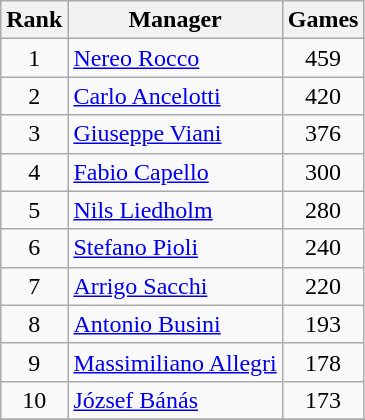<table class="wikitable sortable">
<tr>
<th>Rank</th>
<th>Manager</th>
<th>Games</th>
</tr>
<tr>
<td align=center>1</td>
<td> <a href='#'>Nereo Rocco</a></td>
<td align=center>459</td>
</tr>
<tr>
<td align=center>2</td>
<td> <a href='#'>Carlo Ancelotti</a></td>
<td align=center>420</td>
</tr>
<tr>
<td align=center>3</td>
<td> <a href='#'>Giuseppe Viani</a></td>
<td align=center>376</td>
</tr>
<tr>
<td align=center>4</td>
<td> <a href='#'>Fabio Capello</a></td>
<td align=center>300</td>
</tr>
<tr>
<td align=center>5</td>
<td> <a href='#'>Nils Liedholm</a></td>
<td align=center>280</td>
</tr>
<tr>
<td align=center>6</td>
<td> <a href='#'>Stefano Pioli</a></td>
<td align=center>240</td>
</tr>
<tr>
<td align=center>7</td>
<td> <a href='#'>Arrigo Sacchi</a></td>
<td align=center>220</td>
</tr>
<tr>
<td align=center>8</td>
<td> <a href='#'>Antonio Busini</a></td>
<td align=center>193</td>
</tr>
<tr>
<td align=center>9</td>
<td> <a href='#'>Massimiliano Allegri</a></td>
<td align=center>178</td>
</tr>
<tr>
<td align=center>10</td>
<td> <a href='#'>József Bánás</a></td>
<td align=center>173</td>
</tr>
<tr>
</tr>
</table>
